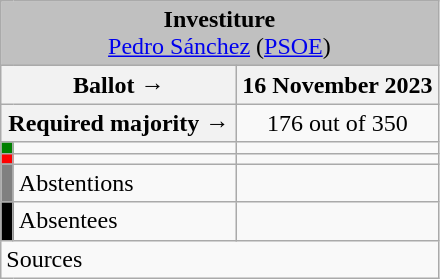<table class="wikitable" style="text-align:center;">
<tr>
<td colspan="4" align="center" bgcolor="#C0C0C0"><strong>Investiture</strong><br><a href='#'>Pedro Sánchez</a> (<a href='#'>PSOE</a>)</td>
</tr>
<tr>
<th colspan="2" style="width:150px;">Ballot →</th>
<th>16 November 2023</th>
</tr>
<tr>
<th colspan="2">Required majority →</th>
<td>176 out of 350 </td>
</tr>
<tr>
<th style="width:1px; background:green;"></th>
<td style="text-align:left;"></td>
<td></td>
</tr>
<tr>
<th style="color:inherit;background:red;"></th>
<td style="text-align:left;"></td>
<td></td>
</tr>
<tr>
<th style="color:inherit;background:gray;"></th>
<td style="text-align:left;"><span>Abstentions</span></td>
<td></td>
</tr>
<tr>
<th style="color:inherit;background:black;"></th>
<td style="text-align:left;"><span>Absentees</span></td>
<td></td>
</tr>
<tr>
<td style="text-align:left;" colspan="4">Sources</td>
</tr>
</table>
